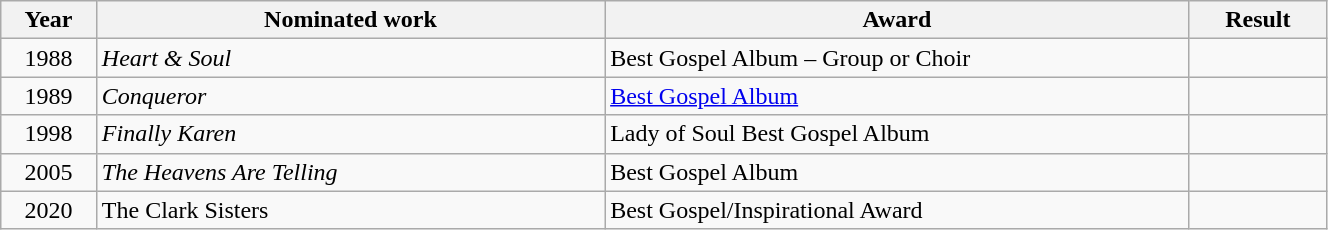<table class="wikitable" style="width:70%;">
<tr>
<th style="width:3%;">Year</th>
<th style="width:20%;">Nominated work</th>
<th style="width:23%;">Award</th>
<th style="width:5%;">Result</th>
</tr>
<tr>
<td align="center">1988</td>
<td><em>Heart & Soul</em></td>
<td>Best Gospel Album – Group or Choir</td>
<td></td>
</tr>
<tr>
<td align="center">1989</td>
<td><em>Conqueror</em></td>
<td><a href='#'>Best Gospel Album</a></td>
<td></td>
</tr>
<tr>
<td align="center">1998</td>
<td><em>Finally Karen</em></td>
<td>Lady of Soul Best Gospel Album</td>
<td></td>
</tr>
<tr>
<td align="center">2005</td>
<td><em>The Heavens Are Telling</em></td>
<td>Best Gospel Album</td>
<td></td>
</tr>
<tr>
<td align="center">2020</td>
<td>The Clark Sisters</td>
<td>Best Gospel/Inspirational Award </td>
<td></td>
</tr>
</table>
